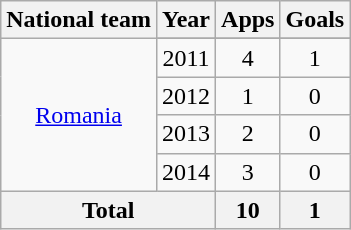<table class="wikitable" style="text-align: center;">
<tr>
<th>National team</th>
<th>Year</th>
<th>Apps</th>
<th>Goals</th>
</tr>
<tr>
<td rowspan="5"><a href='#'>Romania</a></td>
</tr>
<tr>
<td>2011</td>
<td>4</td>
<td>1</td>
</tr>
<tr>
<td>2012</td>
<td>1</td>
<td>0</td>
</tr>
<tr>
<td>2013</td>
<td>2</td>
<td>0</td>
</tr>
<tr>
<td>2014</td>
<td>3</td>
<td>0</td>
</tr>
<tr>
<th colspan=2>Total</th>
<th>10</th>
<th>1</th>
</tr>
</table>
